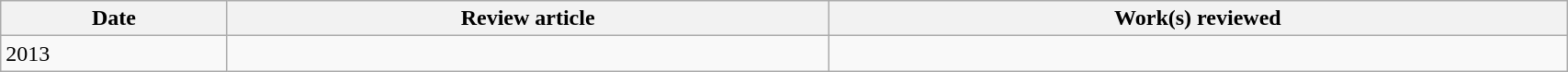<table class='wikitable sortable' width='90%'>
<tr>
<th>Date</th>
<th class='unsortable'>Review article</th>
<th class='unsortable'>Work(s) reviewed</th>
</tr>
<tr>
<td>2013</td>
<td></td>
<td></td>
</tr>
</table>
